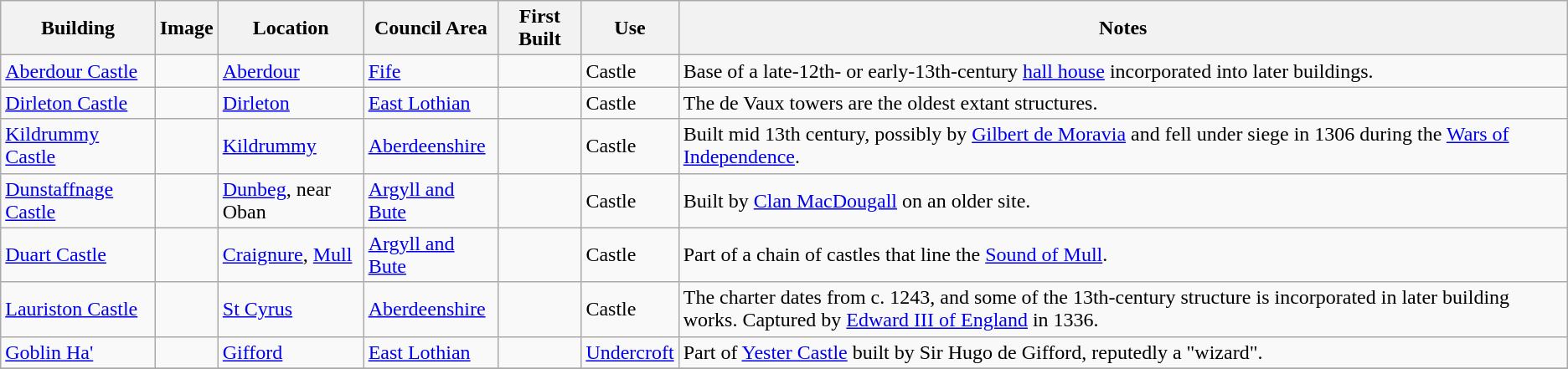<table class="wikitable sortable">
<tr>
<th>Building</th>
<th>Image</th>
<th>Location</th>
<th>Council Area</th>
<th>First Built</th>
<th>Use</th>
<th>Notes</th>
</tr>
<tr>
<td><a href='#'>Aberdour Castle</a></td>
<td></td>
<td><a href='#'>Aberdour</a></td>
<td><a href='#'>Fife</a></td>
<td></td>
<td>Castle</td>
<td>Base of a late-12th- or early-13th-century <a href='#'>hall house</a> incorporated into later buildings.</td>
</tr>
<tr>
<td><a href='#'>Dirleton Castle</a></td>
<td></td>
<td><a href='#'>Dirleton</a></td>
<td><a href='#'>East Lothian</a></td>
<td></td>
<td>Castle</td>
<td>The de Vaux towers are the oldest extant structures.</td>
</tr>
<tr>
<td><a href='#'>Kildrummy Castle</a></td>
<td></td>
<td><a href='#'>Kildrummy</a></td>
<td><a href='#'>Aberdeenshire</a></td>
<td></td>
<td>Castle</td>
<td>Built mid 13th century, possibly by <a href='#'>Gilbert de Moravia</a> and fell under siege in 1306 during the <a href='#'>Wars of Independence</a>.</td>
</tr>
<tr>
<td><a href='#'>Dunstaffnage Castle</a></td>
<td></td>
<td><a href='#'>Dunbeg</a>, near Oban</td>
<td><a href='#'>Argyll and Bute</a></td>
<td></td>
<td>Castle</td>
<td>Built by <a href='#'>Clan MacDougall</a> on an older site.</td>
</tr>
<tr>
<td><a href='#'>Duart Castle</a></td>
<td></td>
<td><a href='#'>Craignure</a>, <a href='#'>Mull</a></td>
<td><a href='#'>Argyll and Bute</a></td>
<td></td>
<td>Castle</td>
<td>Part of a chain of castles that line the <a href='#'>Sound of Mull</a>.</td>
</tr>
<tr>
<td><a href='#'>Lauriston Castle</a></td>
<td></td>
<td><a href='#'>St Cyrus</a></td>
<td><a href='#'>Aberdeenshire</a></td>
<td></td>
<td>Castle</td>
<td>The charter dates from c. 1243, and some of the 13th-century structure is incorporated in later building works. Captured by <a href='#'>Edward III of England</a> in 1336.</td>
</tr>
<tr>
<td><a href='#'>Goblin Ha'</a></td>
<td></td>
<td><a href='#'>Gifford</a></td>
<td><a href='#'>East Lothian</a></td>
<td></td>
<td><a href='#'>Undercroft</a></td>
<td>Part of <a href='#'>Yester Castle</a> built by Sir Hugo de Gifford, reputedly a "wizard".</td>
</tr>
<tr>
</tr>
</table>
